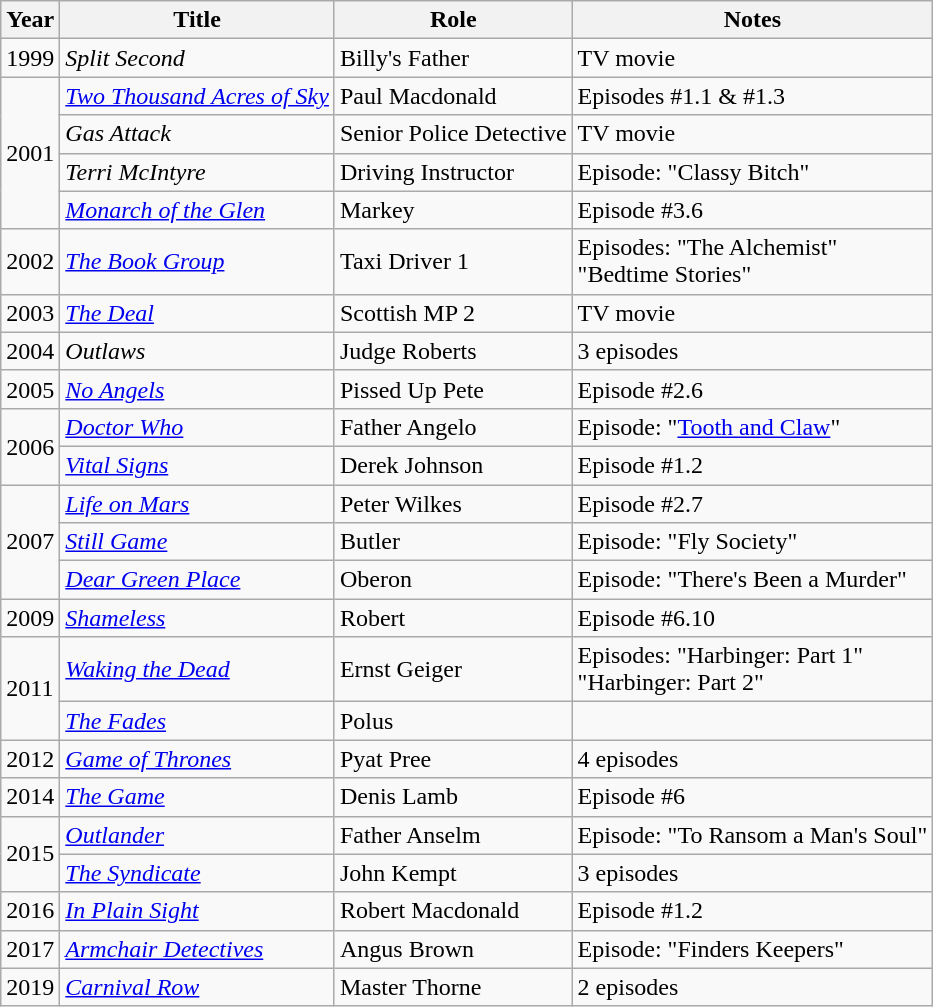<table class="wikitable">
<tr>
<th>Year</th>
<th>Title</th>
<th>Role</th>
<th>Notes</th>
</tr>
<tr>
<td>1999</td>
<td><em>Split Second</em></td>
<td>Billy's Father</td>
<td>TV movie</td>
</tr>
<tr>
<td rowspan="4">2001</td>
<td><em><a href='#'>Two Thousand Acres of Sky</a></em></td>
<td>Paul Macdonald</td>
<td>Episodes #1.1 & #1.3</td>
</tr>
<tr>
<td><em>Gas Attack</em></td>
<td>Senior Police Detective</td>
<td>TV movie</td>
</tr>
<tr>
<td><em>Terri McIntyre</em></td>
<td>Driving Instructor</td>
<td>Episode: "Classy Bitch"</td>
</tr>
<tr>
<td><em><a href='#'>Monarch of the Glen</a></em></td>
<td>Markey</td>
<td>Episode #3.6</td>
</tr>
<tr>
<td>2002</td>
<td><em><a href='#'>The Book Group</a></em></td>
<td>Taxi Driver 1</td>
<td>Episodes: "The Alchemist"<br>"Bedtime Stories"</td>
</tr>
<tr>
<td>2003</td>
<td><em><a href='#'>The Deal</a></em></td>
<td>Scottish MP 2</td>
<td>TV movie</td>
</tr>
<tr>
<td>2004</td>
<td><em>Outlaws</em></td>
<td>Judge Roberts</td>
<td>3 episodes</td>
</tr>
<tr>
<td>2005</td>
<td><em><a href='#'>No Angels</a></em></td>
<td>Pissed Up Pete</td>
<td>Episode #2.6</td>
</tr>
<tr>
<td rowspan="2">2006</td>
<td><em><a href='#'>Doctor Who</a></em></td>
<td>Father Angelo</td>
<td>Episode: "<a href='#'>Tooth and Claw</a>"</td>
</tr>
<tr>
<td><em><a href='#'>Vital Signs</a></em></td>
<td>Derek Johnson</td>
<td>Episode #1.2</td>
</tr>
<tr>
<td rowspan="3">2007</td>
<td><em><a href='#'>Life on Mars</a></em></td>
<td>Peter Wilkes</td>
<td>Episode #2.7</td>
</tr>
<tr>
<td><em><a href='#'>Still Game</a></em></td>
<td>Butler</td>
<td>Episode: "Fly Society"</td>
</tr>
<tr>
<td><em><a href='#'>Dear Green Place</a></em></td>
<td>Oberon</td>
<td>Episode: "There's Been a Murder"</td>
</tr>
<tr>
<td>2009</td>
<td><em><a href='#'>Shameless</a></em></td>
<td>Robert</td>
<td>Episode #6.10</td>
</tr>
<tr>
<td rowspan="2">2011</td>
<td><em><a href='#'>Waking the Dead</a></em></td>
<td>Ernst Geiger</td>
<td>Episodes: "Harbinger: Part 1"<br>"Harbinger: Part 2"</td>
</tr>
<tr>
<td><em><a href='#'>The Fades</a></em></td>
<td>Polus</td>
<td></td>
</tr>
<tr>
<td>2012</td>
<td><em><a href='#'>Game of Thrones</a></em></td>
<td>Pyat Pree</td>
<td>4 episodes</td>
</tr>
<tr>
<td>2014</td>
<td><em><a href='#'>The Game</a></em></td>
<td>Denis Lamb</td>
<td>Episode #6</td>
</tr>
<tr>
<td rowspan=2>2015</td>
<td><em><a href='#'>Outlander</a></em></td>
<td>Father Anselm</td>
<td>Episode: "To Ransom a Man's Soul"</td>
</tr>
<tr>
<td><em><a href='#'>The Syndicate</a></em></td>
<td>John Kempt</td>
<td>3 episodes</td>
</tr>
<tr>
<td>2016</td>
<td><em><a href='#'>In Plain Sight</a></em></td>
<td>Robert Macdonald</td>
<td>Episode #1.2</td>
</tr>
<tr>
<td>2017</td>
<td><em><a href='#'>Armchair Detectives</a></em></td>
<td>Angus Brown</td>
<td>Episode: "Finders Keepers"</td>
</tr>
<tr>
<td>2019</td>
<td><em><a href='#'>Carnival Row</a></em></td>
<td>Master Thorne</td>
<td>2 episodes</td>
</tr>
</table>
